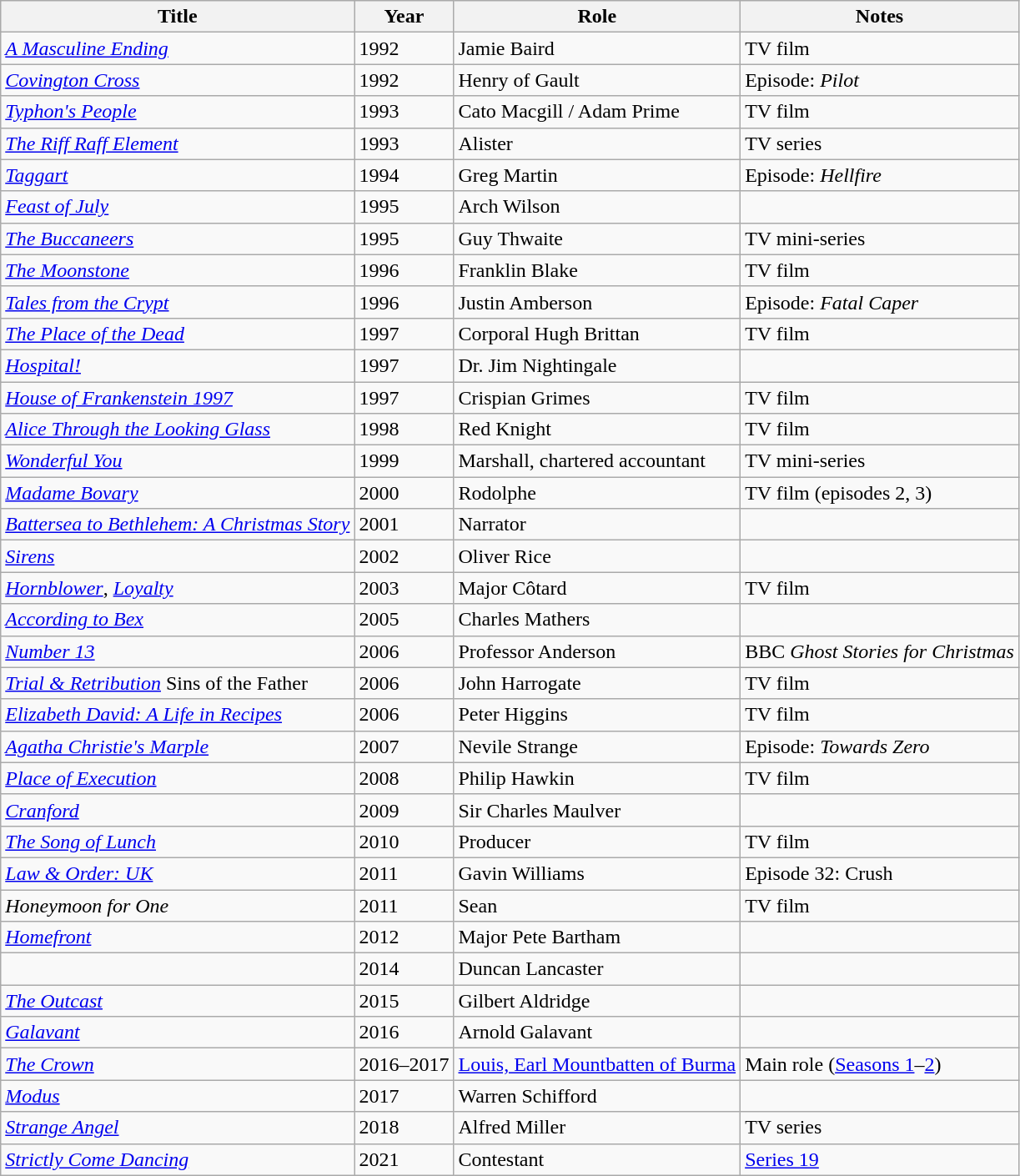<table class="wikitable sortable">
<tr>
<th>Title</th>
<th>Year</th>
<th>Role</th>
<th>Notes</th>
</tr>
<tr>
<td><em><a href='#'>A Masculine Ending</a></em></td>
<td>1992</td>
<td>Jamie Baird</td>
<td>TV film</td>
</tr>
<tr>
<td><em><a href='#'>Covington Cross</a></em></td>
<td>1992</td>
<td>Henry of Gault</td>
<td>Episode: <em>Pilot</em></td>
</tr>
<tr>
<td><em><a href='#'>Typhon's People</a></em></td>
<td>1993</td>
<td>Cato Macgill / Adam Prime</td>
<td>TV film</td>
</tr>
<tr>
<td><em><a href='#'>The Riff Raff Element</a></em></td>
<td>1993</td>
<td>Alister</td>
<td>TV series</td>
</tr>
<tr>
<td><em><a href='#'>Taggart</a></em></td>
<td>1994</td>
<td>Greg Martin</td>
<td>Episode: <em>Hellfire</em></td>
</tr>
<tr>
<td><em><a href='#'>Feast of July</a></em></td>
<td>1995</td>
<td>Arch Wilson</td>
<td></td>
</tr>
<tr>
<td><em><a href='#'>The Buccaneers</a></em></td>
<td>1995</td>
<td>Guy Thwaite</td>
<td>TV mini-series</td>
</tr>
<tr>
<td><em><a href='#'>The Moonstone</a></em></td>
<td>1996</td>
<td>Franklin Blake</td>
<td>TV film</td>
</tr>
<tr>
<td><em><a href='#'>Tales from the Crypt</a></em></td>
<td>1996</td>
<td>Justin Amberson</td>
<td>Episode: <em>Fatal Caper</em></td>
</tr>
<tr>
<td><em><a href='#'>The Place of the Dead</a></em></td>
<td>1997</td>
<td>Corporal Hugh Brittan</td>
<td>TV film</td>
</tr>
<tr>
<td><em><a href='#'>Hospital!</a></em></td>
<td>1997</td>
<td>Dr. Jim Nightingale</td>
<td></td>
</tr>
<tr>
<td><em><a href='#'>House of Frankenstein 1997</a></em></td>
<td>1997</td>
<td>Crispian Grimes</td>
<td>TV film</td>
</tr>
<tr>
<td><em><a href='#'>Alice Through the Looking Glass</a></em></td>
<td>1998</td>
<td>Red Knight</td>
<td>TV film</td>
</tr>
<tr>
<td><em><a href='#'>Wonderful You</a></em></td>
<td>1999</td>
<td>Marshall, chartered accountant</td>
<td>TV mini-series</td>
</tr>
<tr>
<td><em><a href='#'>Madame Bovary</a></em></td>
<td>2000</td>
<td>Rodolphe</td>
<td>TV film (episodes 2, 3)</td>
</tr>
<tr>
<td><em><a href='#'>Battersea to Bethlehem: A Christmas Story</a></em></td>
<td>2001</td>
<td>Narrator</td>
<td></td>
</tr>
<tr>
<td><em><a href='#'>Sirens</a></em></td>
<td>2002</td>
<td>Oliver Rice</td>
<td></td>
</tr>
<tr>
<td><em><a href='#'>Hornblower</a></em>, <em><a href='#'>Loyalty</a></em></td>
<td>2003</td>
<td>Major Côtard</td>
<td>TV film</td>
</tr>
<tr>
<td><em><a href='#'>According to Bex</a></em></td>
<td>2005</td>
<td>Charles Mathers</td>
<td></td>
</tr>
<tr>
<td><em><a href='#'>Number 13</a></em></td>
<td>2006</td>
<td>Professor Anderson</td>
<td>BBC <em>Ghost Stories for Christmas</em></td>
</tr>
<tr>
<td><em><a href='#'>Trial & Retribution</a></em> Sins of the Father</td>
<td>2006</td>
<td>John Harrogate</td>
<td>TV film</td>
</tr>
<tr>
<td><em><a href='#'>Elizabeth David: A Life in Recipes</a></em></td>
<td>2006</td>
<td>Peter Higgins</td>
<td>TV film</td>
</tr>
<tr>
<td><em><a href='#'>Agatha Christie's Marple</a></em></td>
<td>2007</td>
<td>Nevile Strange</td>
<td>Episode: <em>Towards Zero</em></td>
</tr>
<tr>
<td><em><a href='#'>Place of Execution</a></em></td>
<td>2008</td>
<td>Philip Hawkin</td>
<td>TV film</td>
</tr>
<tr>
<td><em><a href='#'>Cranford</a></em></td>
<td>2009</td>
<td>Sir Charles Maulver</td>
<td></td>
</tr>
<tr>
<td><em><a href='#'>The Song of Lunch</a></em></td>
<td>2010</td>
<td>Producer</td>
<td>TV film</td>
</tr>
<tr>
<td><em><a href='#'>Law & Order: UK</a></em></td>
<td>2011</td>
<td>Gavin Williams</td>
<td>Episode 32: Crush</td>
</tr>
<tr>
<td><em>Honeymoon for One</em></td>
<td>2011</td>
<td>Sean</td>
<td>TV film</td>
</tr>
<tr>
<td><em><a href='#'>Homefront</a></em></td>
<td>2012</td>
<td>Major Pete Bartham</td>
<td></td>
</tr>
<tr>
<td><em></em></td>
<td>2014</td>
<td>Duncan Lancaster</td>
<td></td>
</tr>
<tr>
<td><em><a href='#'>The Outcast</a></em></td>
<td>2015</td>
<td>Gilbert Aldridge</td>
<td></td>
</tr>
<tr>
<td><em><a href='#'>Galavant</a></em></td>
<td>2016</td>
<td>Arnold Galavant</td>
<td></td>
</tr>
<tr>
<td><em><a href='#'>The Crown</a></em></td>
<td>2016–2017</td>
<td><a href='#'>Louis, Earl Mountbatten of Burma</a></td>
<td>Main role (<a href='#'>Seasons 1</a>–<a href='#'>2</a>)</td>
</tr>
<tr>
<td><em><a href='#'>Modus</a></em></td>
<td>2017</td>
<td>Warren Schifford</td>
<td></td>
</tr>
<tr>
<td><em><a href='#'>Strange Angel</a></em></td>
<td>2018</td>
<td>Alfred Miller</td>
<td>TV series</td>
</tr>
<tr>
<td><em><a href='#'>Strictly Come Dancing</a></em></td>
<td>2021</td>
<td>Contestant</td>
<td><a href='#'>Series 19</a></td>
</tr>
</table>
